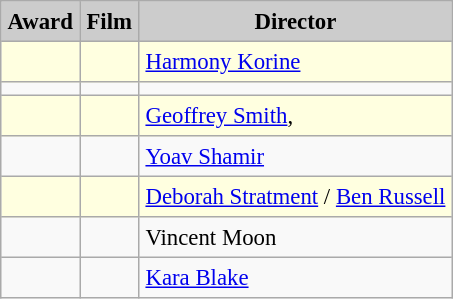<table border="2" cellpadding="4" cellspacing="0" style="margin: 1em 1em 1em 0; background: #F9F9F9; border: 1px solid #AAAAAA; border-collapse: collapse; font-size: 95%;">
<tr style="background:#CCCCCC" align="center">
<th>Award</th>
<th>Film</th>
<th>Director</th>
</tr>
<tr style="background:lightyellow">
<td></td>
<td></td>
<td> <a href='#'>Harmony Korine</a></td>
</tr>
<tr>
<td></td>
<td></td>
<td> </td>
</tr>
<tr style="background:lightyellow">
<td></td>
<td></td>
<td> <a href='#'>Geoffrey Smith</a>, </td>
</tr>
<tr>
<td></td>
<td></td>
<td> <a href='#'>Yoav Shamir</a></td>
</tr>
<tr style="background:lightyellow">
<td></td>
<td></td>
<td> <a href='#'>Deborah Stratment</a> / <a href='#'>Ben Russell</a></td>
</tr>
<tr>
<td></td>
<td></td>
<td> Vincent Moon</td>
</tr>
<tr>
<td></td>
<td></td>
<td> <a href='#'>Kara Blake</a></td>
</tr>
</table>
